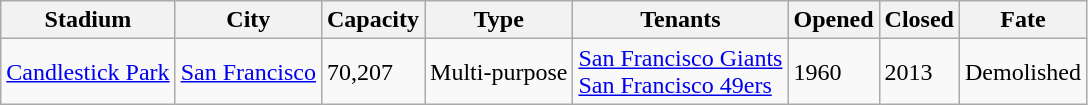<table class="wikitable sortable">
<tr>
<th>Stadium</th>
<th>City</th>
<th>Capacity</th>
<th>Type</th>
<th>Tenants</th>
<th>Opened</th>
<th>Closed</th>
<th>Fate</th>
</tr>
<tr>
<td><a href='#'>Candlestick Park</a></td>
<td><a href='#'>San Francisco</a></td>
<td>70,207</td>
<td>Multi-purpose</td>
<td><a href='#'>San Francisco Giants</a> <br> <a href='#'>San Francisco 49ers</a></td>
<td>1960</td>
<td>2013</td>
<td>Demolished</td>
</tr>
</table>
